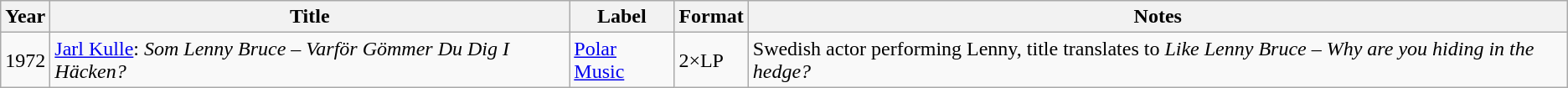<table class="wikitable">
<tr>
<th>Year</th>
<th>Title</th>
<th>Label</th>
<th>Format</th>
<th>Notes</th>
</tr>
<tr>
<td>1972</td>
<td><a href='#'>Jarl Kulle</a>: <em>Som Lenny Bruce – Varför Gömmer Du Dig I Häcken?</em></td>
<td><a href='#'>Polar Music</a></td>
<td>2×LP</td>
<td>Swedish actor performing Lenny, title translates to <em>Like Lenny Bruce – Why are you hiding in the hedge?</em></td>
</tr>
</table>
